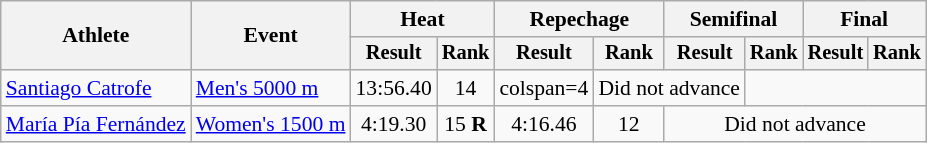<table class="wikitable" style="font-size:90%">
<tr>
<th rowspan="2">Athlete</th>
<th rowspan="2">Event</th>
<th colspan="2">Heat</th>
<th colspan="2">Repechage</th>
<th colspan="2">Semifinal</th>
<th colspan="2">Final</th>
</tr>
<tr style="font-size:95%">
<th>Result</th>
<th>Rank</th>
<th>Result</th>
<th>Rank</th>
<th>Result</th>
<th>Rank</th>
<th>Result</th>
<th>Rank</th>
</tr>
<tr align=center>
<td align=left><a href='#'>Santiago Catrofe</a></td>
<td align=left><a href='#'>Men's 5000 m</a></td>
<td>13:56.40</td>
<td>14</td>
<td>colspan=4 </td>
<td colspan=2>Did not advance</td>
</tr>
<tr align=center>
<td align=left><a href='#'>María Pía Fernández</a></td>
<td align=left><a href='#'>Women's 1500 m</a></td>
<td>4:19.30</td>
<td>15 <strong>R</strong></td>
<td>4:16.46</td>
<td>12</td>
<td colspan=4>Did not advance</td>
</tr>
</table>
